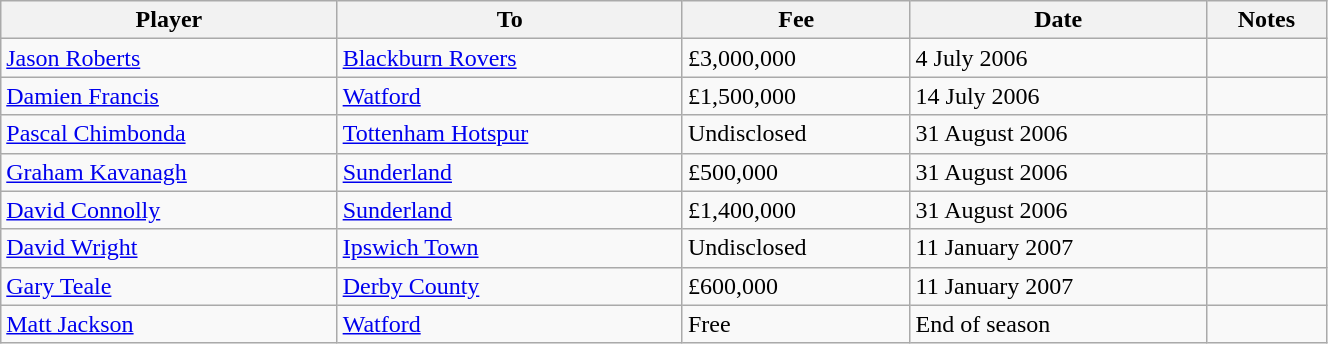<table class="wikitable" style="text-align:center; width:70%; text-align:left">
<tr>
<th>Player</th>
<th>To</th>
<th>Fee</th>
<th>Date</th>
<th>Notes</th>
</tr>
<tr --->
<td> <a href='#'>Jason Roberts</a></td>
<td> <a href='#'>Blackburn Rovers</a></td>
<td>£3,000,000</td>
<td>4 July 2006</td>
<td align="center"></td>
</tr>
<tr --->
<td> <a href='#'>Damien Francis</a></td>
<td> <a href='#'>Watford</a></td>
<td>£1,500,000</td>
<td>14 July 2006</td>
<td align="center"></td>
</tr>
<tr --->
<td> <a href='#'>Pascal Chimbonda</a></td>
<td> <a href='#'>Tottenham Hotspur</a></td>
<td>Undisclosed</td>
<td>31 August 2006</td>
<td align="center"></td>
</tr>
<tr --->
<td> <a href='#'>Graham Kavanagh</a></td>
<td> <a href='#'>Sunderland</a></td>
<td>£500,000</td>
<td>31 August 2006</td>
<td align="center"></td>
</tr>
<tr --->
<td> <a href='#'>David Connolly</a></td>
<td> <a href='#'>Sunderland</a></td>
<td>£1,400,000</td>
<td>31 August 2006</td>
<td align="center"></td>
</tr>
<tr --->
<td> <a href='#'>David Wright</a></td>
<td> <a href='#'>Ipswich Town</a></td>
<td>Undisclosed</td>
<td>11 January 2007</td>
<td align="center"></td>
</tr>
<tr --->
<td> <a href='#'>Gary Teale</a></td>
<td> <a href='#'>Derby County</a></td>
<td>£600,000</td>
<td>11 January 2007</td>
<td align="center"></td>
</tr>
<tr --->
<td> <a href='#'>Matt Jackson</a></td>
<td> <a href='#'>Watford</a></td>
<td>Free</td>
<td>End of season</td>
<td align="center"></td>
</tr>
</table>
